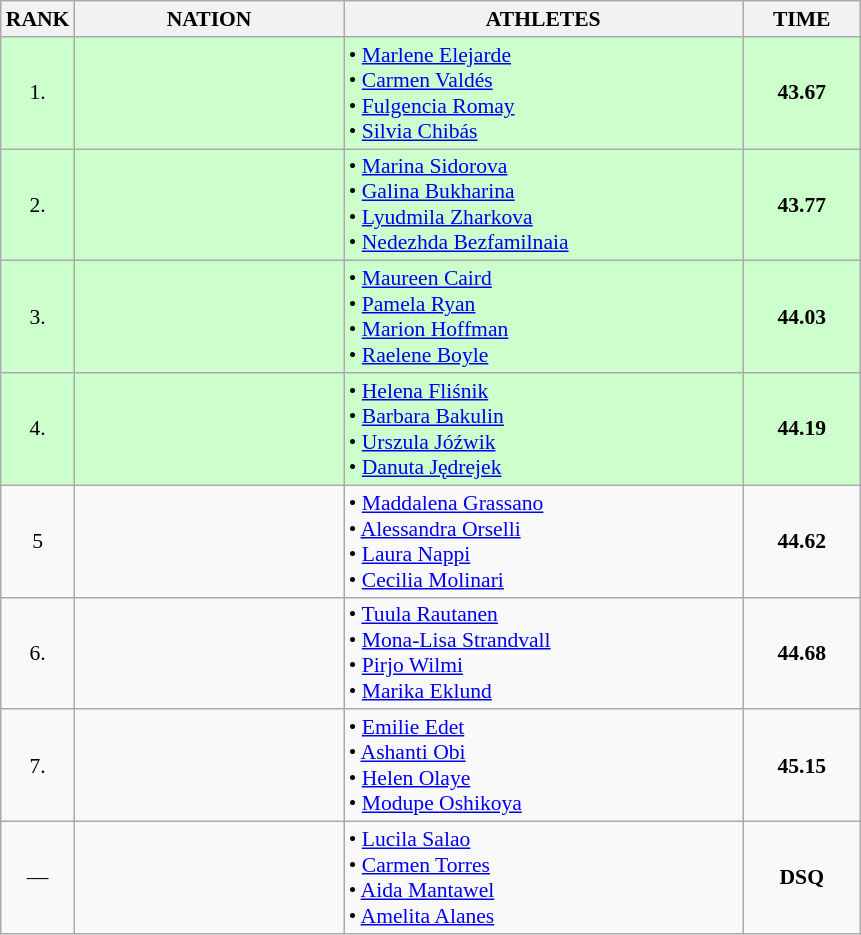<table class="wikitable" style="border-collapse: collapse; font-size: 90%;">
<tr>
<th>RANK</th>
<th style="width: 12em">NATION</th>
<th style="width: 18em">ATHLETES</th>
<th style="width: 5em">TIME</th>
</tr>
<tr style="background:#ccffcc;">
<td align="center">1.</td>
<td align="center"></td>
<td>• <a href='#'>Marlene Elejarde</a><br>• <a href='#'>Carmen Valdés</a><br>• <a href='#'>Fulgencia Romay</a><br>• <a href='#'>Silvia Chibás</a></td>
<td align="center"><strong>43.67</strong></td>
</tr>
<tr style="background:#ccffcc;">
<td align="center">2.</td>
<td align="center"></td>
<td>• <a href='#'>Marina Sidorova</a><br>• <a href='#'>Galina Bukharina</a><br>• <a href='#'>Lyudmila Zharkova</a><br>• <a href='#'>Nedezhda Bezfamilnaia</a></td>
<td align="center"><strong>43.77</strong></td>
</tr>
<tr style="background:#ccffcc;">
<td align="center">3.</td>
<td align="center"></td>
<td>• <a href='#'>Maureen Caird</a><br>• <a href='#'>Pamela Ryan</a> <br>• <a href='#'>Marion Hoffman</a><br>• <a href='#'>Raelene Boyle</a></td>
<td align="center"><strong>44.03</strong></td>
</tr>
<tr style="background:#ccffcc;">
<td align="center">4.</td>
<td align="center"></td>
<td>• <a href='#'>Helena Fliśnik</a><br>• <a href='#'>Barbara Bakulin</a><br>• <a href='#'>Urszula Jóźwik</a><br>• <a href='#'>Danuta Jędrejek</a></td>
<td align="center"><strong>44.19</strong></td>
</tr>
<tr>
<td align="center">5</td>
<td align="center"></td>
<td>• <a href='#'>Maddalena Grassano</a><br>• <a href='#'>Alessandra Orselli</a><br>• <a href='#'>Laura Nappi</a><br>• <a href='#'>Cecilia Molinari</a></td>
<td align="center"><strong>44.62</strong></td>
</tr>
<tr>
<td align="center">6.</td>
<td align="center"></td>
<td>• <a href='#'>Tuula Rautanen</a><br>• <a href='#'>Mona-Lisa Strandvall</a><br>• <a href='#'>Pirjo Wilmi</a><br>• <a href='#'>Marika Eklund</a></td>
<td align="center"><strong>44.68</strong></td>
</tr>
<tr>
<td align="center">7.</td>
<td align="center"></td>
<td>• <a href='#'>Emilie Edet</a><br>• <a href='#'>Ashanti Obi</a><br>• <a href='#'>Helen Olaye</a><br>• <a href='#'>Modupe Oshikoya</a></td>
<td align="center"><strong>45.15</strong></td>
</tr>
<tr>
<td align="center">—</td>
<td align="center"></td>
<td>• <a href='#'>Lucila Salao</a><br>• <a href='#'>Carmen Torres</a><br>• <a href='#'>Aida Mantawel</a><br>• <a href='#'>Amelita Alanes</a></td>
<td align="center"><strong>DSQ</strong></td>
</tr>
</table>
